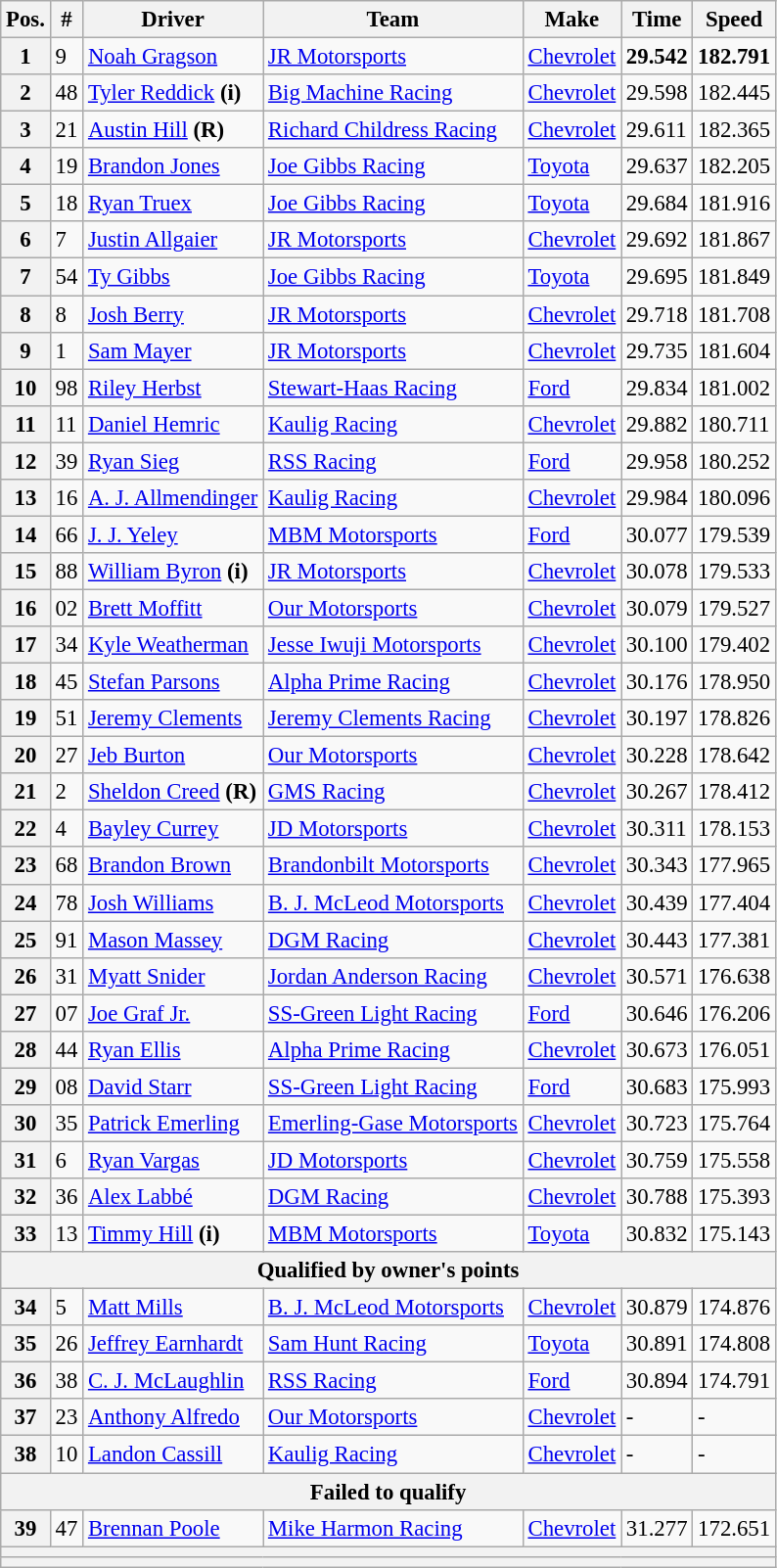<table class="wikitable" style="font-size:95%">
<tr>
<th>Pos.</th>
<th>#</th>
<th>Driver</th>
<th>Team</th>
<th>Make</th>
<th>Time</th>
<th>Speed</th>
</tr>
<tr>
<th>1</th>
<td>9</td>
<td><a href='#'>Noah Gragson</a></td>
<td><a href='#'>JR Motorsports</a></td>
<td><a href='#'>Chevrolet</a></td>
<td><strong>29.542</strong></td>
<td><strong>182.791</strong></td>
</tr>
<tr>
<th>2</th>
<td>48</td>
<td><a href='#'>Tyler Reddick</a> <strong>(i)</strong></td>
<td><a href='#'>Big Machine Racing</a></td>
<td><a href='#'>Chevrolet</a></td>
<td>29.598</td>
<td>182.445</td>
</tr>
<tr>
<th>3</th>
<td>21</td>
<td><a href='#'>Austin Hill</a> <strong>(R)</strong></td>
<td><a href='#'>Richard Childress Racing</a></td>
<td><a href='#'>Chevrolet</a></td>
<td>29.611</td>
<td>182.365</td>
</tr>
<tr>
<th>4</th>
<td>19</td>
<td><a href='#'>Brandon Jones</a></td>
<td><a href='#'>Joe Gibbs Racing</a></td>
<td><a href='#'>Toyota</a></td>
<td>29.637</td>
<td>182.205</td>
</tr>
<tr>
<th>5</th>
<td>18</td>
<td><a href='#'>Ryan Truex</a></td>
<td><a href='#'>Joe Gibbs Racing</a></td>
<td><a href='#'>Toyota</a></td>
<td>29.684</td>
<td>181.916</td>
</tr>
<tr>
<th>6</th>
<td>7</td>
<td><a href='#'>Justin Allgaier</a></td>
<td><a href='#'>JR Motorsports</a></td>
<td><a href='#'>Chevrolet</a></td>
<td>29.692</td>
<td>181.867</td>
</tr>
<tr>
<th>7</th>
<td>54</td>
<td><a href='#'>Ty Gibbs</a></td>
<td><a href='#'>Joe Gibbs Racing</a></td>
<td><a href='#'>Toyota</a></td>
<td>29.695</td>
<td>181.849</td>
</tr>
<tr>
<th>8</th>
<td>8</td>
<td><a href='#'>Josh Berry</a></td>
<td><a href='#'>JR Motorsports</a></td>
<td><a href='#'>Chevrolet</a></td>
<td>29.718</td>
<td>181.708</td>
</tr>
<tr>
<th>9</th>
<td>1</td>
<td><a href='#'>Sam Mayer</a></td>
<td><a href='#'>JR Motorsports</a></td>
<td><a href='#'>Chevrolet</a></td>
<td>29.735</td>
<td>181.604</td>
</tr>
<tr>
<th>10</th>
<td>98</td>
<td><a href='#'>Riley Herbst</a></td>
<td><a href='#'>Stewart-Haas Racing</a></td>
<td><a href='#'>Ford</a></td>
<td>29.834</td>
<td>181.002</td>
</tr>
<tr>
<th>11</th>
<td>11</td>
<td><a href='#'>Daniel Hemric</a></td>
<td><a href='#'>Kaulig Racing</a></td>
<td><a href='#'>Chevrolet</a></td>
<td>29.882</td>
<td>180.711</td>
</tr>
<tr>
<th>12</th>
<td>39</td>
<td><a href='#'>Ryan Sieg</a></td>
<td><a href='#'>RSS Racing</a></td>
<td><a href='#'>Ford</a></td>
<td>29.958</td>
<td>180.252</td>
</tr>
<tr>
<th>13</th>
<td>16</td>
<td><a href='#'>A. J. Allmendinger</a></td>
<td><a href='#'>Kaulig Racing</a></td>
<td><a href='#'>Chevrolet</a></td>
<td>29.984</td>
<td>180.096</td>
</tr>
<tr>
<th>14</th>
<td>66</td>
<td><a href='#'>J. J. Yeley</a></td>
<td><a href='#'>MBM Motorsports</a></td>
<td><a href='#'>Ford</a></td>
<td>30.077</td>
<td>179.539</td>
</tr>
<tr>
<th>15</th>
<td>88</td>
<td><a href='#'>William Byron</a> <strong>(i)</strong></td>
<td><a href='#'>JR Motorsports</a></td>
<td><a href='#'>Chevrolet</a></td>
<td>30.078</td>
<td>179.533</td>
</tr>
<tr>
<th>16</th>
<td>02</td>
<td><a href='#'>Brett Moffitt</a></td>
<td><a href='#'>Our Motorsports</a></td>
<td><a href='#'>Chevrolet</a></td>
<td>30.079</td>
<td>179.527</td>
</tr>
<tr>
<th>17</th>
<td>34</td>
<td><a href='#'>Kyle Weatherman</a></td>
<td><a href='#'>Jesse Iwuji Motorsports</a></td>
<td><a href='#'>Chevrolet</a></td>
<td>30.100</td>
<td>179.402</td>
</tr>
<tr>
<th>18</th>
<td>45</td>
<td><a href='#'>Stefan Parsons</a></td>
<td><a href='#'>Alpha Prime Racing</a></td>
<td><a href='#'>Chevrolet</a></td>
<td>30.176</td>
<td>178.950</td>
</tr>
<tr>
<th>19</th>
<td>51</td>
<td><a href='#'>Jeremy Clements</a></td>
<td><a href='#'>Jeremy Clements Racing</a></td>
<td><a href='#'>Chevrolet</a></td>
<td>30.197</td>
<td>178.826</td>
</tr>
<tr>
<th>20</th>
<td>27</td>
<td><a href='#'>Jeb Burton</a></td>
<td><a href='#'>Our Motorsports</a></td>
<td><a href='#'>Chevrolet</a></td>
<td>30.228</td>
<td>178.642</td>
</tr>
<tr>
<th>21</th>
<td>2</td>
<td><a href='#'>Sheldon Creed</a> <strong>(R)</strong></td>
<td><a href='#'>GMS Racing</a></td>
<td><a href='#'>Chevrolet</a></td>
<td>30.267</td>
<td>178.412</td>
</tr>
<tr>
<th>22</th>
<td>4</td>
<td><a href='#'>Bayley Currey</a></td>
<td><a href='#'>JD Motorsports</a></td>
<td><a href='#'>Chevrolet</a></td>
<td>30.311</td>
<td>178.153</td>
</tr>
<tr>
<th>23</th>
<td>68</td>
<td><a href='#'>Brandon Brown</a></td>
<td><a href='#'>Brandonbilt Motorsports</a></td>
<td><a href='#'>Chevrolet</a></td>
<td>30.343</td>
<td>177.965</td>
</tr>
<tr>
<th>24</th>
<td>78</td>
<td><a href='#'>Josh Williams</a></td>
<td><a href='#'>B. J. McLeod Motorsports</a></td>
<td><a href='#'>Chevrolet</a></td>
<td>30.439</td>
<td>177.404</td>
</tr>
<tr>
<th>25</th>
<td>91</td>
<td><a href='#'>Mason Massey</a></td>
<td><a href='#'>DGM Racing</a></td>
<td><a href='#'>Chevrolet</a></td>
<td>30.443</td>
<td>177.381</td>
</tr>
<tr>
<th>26</th>
<td>31</td>
<td><a href='#'>Myatt Snider</a></td>
<td><a href='#'>Jordan Anderson Racing</a></td>
<td><a href='#'>Chevrolet</a></td>
<td>30.571</td>
<td>176.638</td>
</tr>
<tr>
<th>27</th>
<td>07</td>
<td><a href='#'>Joe Graf Jr.</a></td>
<td><a href='#'>SS-Green Light Racing</a></td>
<td><a href='#'>Ford</a></td>
<td>30.646</td>
<td>176.206</td>
</tr>
<tr>
<th>28</th>
<td>44</td>
<td><a href='#'>Ryan Ellis</a></td>
<td><a href='#'>Alpha Prime Racing</a></td>
<td><a href='#'>Chevrolet</a></td>
<td>30.673</td>
<td>176.051</td>
</tr>
<tr>
<th>29</th>
<td>08</td>
<td><a href='#'>David Starr</a></td>
<td><a href='#'>SS-Green Light Racing</a></td>
<td><a href='#'>Ford</a></td>
<td>30.683</td>
<td>175.993</td>
</tr>
<tr>
<th>30</th>
<td>35</td>
<td><a href='#'>Patrick Emerling</a></td>
<td><a href='#'>Emerling-Gase Motorsports</a></td>
<td><a href='#'>Chevrolet</a></td>
<td>30.723</td>
<td>175.764</td>
</tr>
<tr>
<th>31</th>
<td>6</td>
<td><a href='#'>Ryan Vargas</a></td>
<td><a href='#'>JD Motorsports</a></td>
<td><a href='#'>Chevrolet</a></td>
<td>30.759</td>
<td>175.558</td>
</tr>
<tr>
<th>32</th>
<td>36</td>
<td><a href='#'>Alex Labbé</a></td>
<td><a href='#'>DGM Racing</a></td>
<td><a href='#'>Chevrolet</a></td>
<td>30.788</td>
<td>175.393</td>
</tr>
<tr>
<th>33</th>
<td>13</td>
<td><a href='#'>Timmy Hill</a> <strong>(i)</strong></td>
<td><a href='#'>MBM Motorsports</a></td>
<td><a href='#'>Toyota</a></td>
<td>30.832</td>
<td>175.143</td>
</tr>
<tr>
<th colspan="7">Qualified by owner's points</th>
</tr>
<tr>
<th>34</th>
<td>5</td>
<td><a href='#'>Matt Mills</a></td>
<td><a href='#'>B. J. McLeod Motorsports</a></td>
<td><a href='#'>Chevrolet</a></td>
<td>30.879</td>
<td>174.876</td>
</tr>
<tr>
<th>35</th>
<td>26</td>
<td><a href='#'>Jeffrey Earnhardt</a></td>
<td><a href='#'>Sam Hunt Racing</a></td>
<td><a href='#'>Toyota</a></td>
<td>30.891</td>
<td>174.808</td>
</tr>
<tr>
<th>36</th>
<td>38</td>
<td><a href='#'>C. J. McLaughlin</a></td>
<td><a href='#'>RSS Racing</a></td>
<td><a href='#'>Ford</a></td>
<td>30.894</td>
<td>174.791</td>
</tr>
<tr>
<th>37</th>
<td>23</td>
<td><a href='#'>Anthony Alfredo</a></td>
<td><a href='#'>Our Motorsports</a></td>
<td><a href='#'>Chevrolet</a></td>
<td>-</td>
<td>-</td>
</tr>
<tr>
<th>38</th>
<td>10</td>
<td><a href='#'>Landon Cassill</a></td>
<td><a href='#'>Kaulig Racing</a></td>
<td><a href='#'>Chevrolet</a></td>
<td>-</td>
<td>-</td>
</tr>
<tr>
<th colspan="7">Failed to qualify</th>
</tr>
<tr>
<th>39</th>
<td>47</td>
<td><a href='#'>Brennan Poole</a></td>
<td><a href='#'>Mike Harmon Racing</a></td>
<td><a href='#'>Chevrolet</a></td>
<td>31.277</td>
<td>172.651</td>
</tr>
<tr>
<th colspan="7"></th>
</tr>
<tr>
<th colspan="7"></th>
</tr>
</table>
